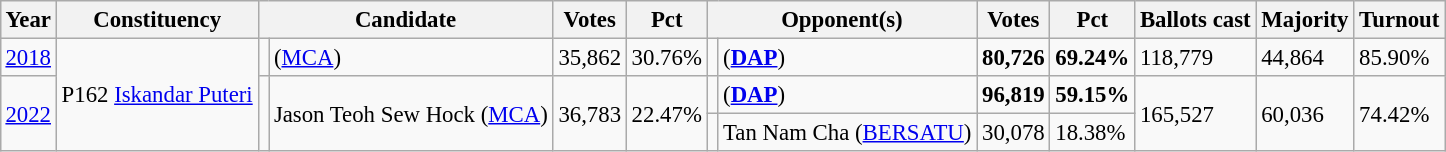<table class="wikitable" style="margin:0.5em ; font-size:95%">
<tr>
<th>Year</th>
<th>Constituency</th>
<th colspan=2>Candidate</th>
<th>Votes</th>
<th>Pct</th>
<th colspan=2>Opponent(s)</th>
<th>Votes</th>
<th>Pct</th>
<th>Ballots cast</th>
<th>Majority</th>
<th>Turnout</th>
</tr>
<tr>
<td><a href='#'>2018</a></td>
<td rowspan=3>P162 <a href='#'>Iskandar Puteri</a></td>
<td></td>
<td> (<a href='#'>MCA</a>)</td>
<td align=right>35,862</td>
<td>30.76%</td>
<td></td>
<td> (<a href='#'><strong>DAP</strong></a>)</td>
<td align=right><strong>80,726</strong></td>
<td><strong>69.24%</strong></td>
<td>118,779</td>
<td>44,864</td>
<td>85.90%</td>
</tr>
<tr>
<td rowspan=2><a href='#'>2022</a></td>
<td rowspan=2 ></td>
<td rowspan=2>Jason Teoh Sew Hock (<a href='#'>MCA</a>)</td>
<td rowspan=2 align=right>36,783</td>
<td rowspan=2>22.47%</td>
<td></td>
<td> (<a href='#'><strong>DAP</strong></a>)</td>
<td align=right><strong>96,819</strong></td>
<td><strong>59.15%</strong></td>
<td rowspan="2">165,527</td>
<td rowspan="2">60,036</td>
<td rowspan="2">74.42%</td>
</tr>
<tr>
<td bgcolor=></td>
<td>Tan Nam Cha (<a href='#'>BERSATU</a>)</td>
<td align=right>30,078</td>
<td>18.38%</td>
</tr>
</table>
